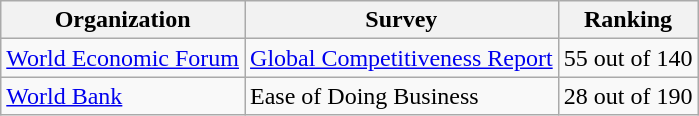<table class="wikitable">
<tr>
<th>Organization</th>
<th>Survey</th>
<th>Ranking</th>
</tr>
<tr>
<td><a href='#'>World Economic Forum</a></td>
<td><a href='#'>Global Competitiveness Report</a></td>
<td>55 out of 140</td>
</tr>
<tr>
<td><a href='#'>World Bank</a></td>
<td>Ease of Doing Business</td>
<td>28 out of 190</td>
</tr>
</table>
